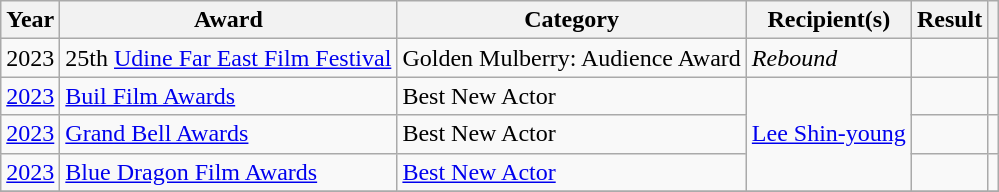<table class="wikitable plainrowheaders sortable">
<tr>
<th scope="col">Year</th>
<th scope="col">Award</th>
<th scope="col">Category</th>
<th scope="col">Recipient(s)</th>
<th scope="col">Result</th>
<th scope="col" class="unsortable"></th>
</tr>
<tr>
<td rowspan="1">2023</td>
<td scope="row">25th <a href='#'>Udine Far East Film Festival</a></td>
<td>Golden Mulberry: Audience Award</td>
<td rowspan="1"><em>Rebound</em></td>
<td></td>
<td style="text-align:center"></td>
</tr>
<tr>
<td><a href='#'>2023</a></td>
<td><a href='#'>Buil Film Awards</a></td>
<td>Best New Actor</td>
<td rowspan=3><a href='#'>Lee Shin-young</a></td>
<td></td>
<td style="text-align:center"></td>
</tr>
<tr>
<td rowspan="1"><a href='#'>2023</a></td>
<td scope="row" rowspan="1"><a href='#'>Grand Bell Awards</a></td>
<td>Best New Actor</td>
<td></td>
<td align="center" rowspan="1"></td>
</tr>
<tr>
<td rowspan="1"><a href='#'>2023</a></td>
<td scope="row" rowspan="1"><a href='#'>Blue Dragon Film Awards</a></td>
<td><a href='#'>Best New Actor</a></td>
<td></td>
<td align="center" rowspan="1"></td>
</tr>
<tr>
</tr>
</table>
